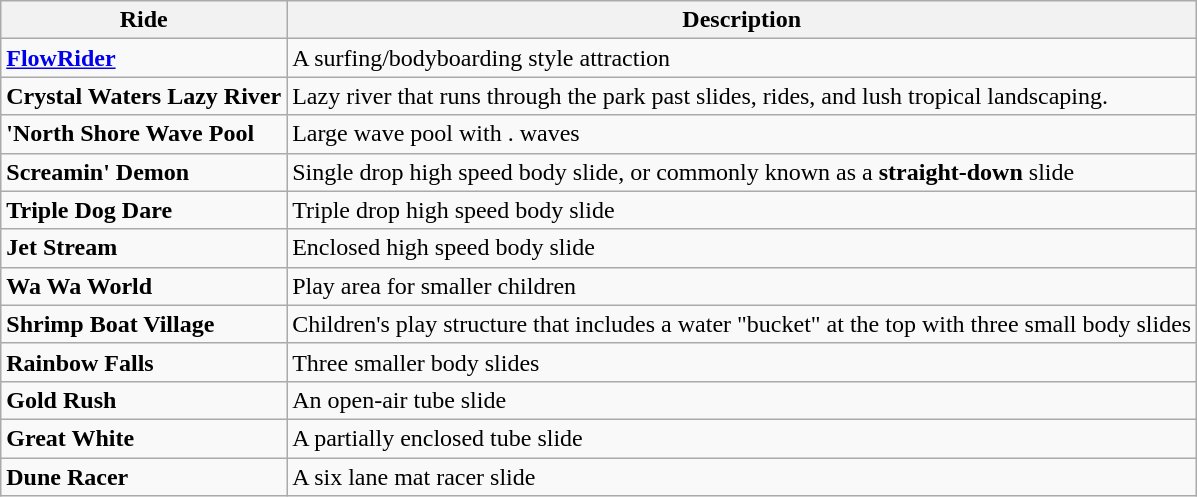<table class=wikitable>
<tr>
<th>Ride</th>
<th>Description</th>
</tr>
<tr>
<td><strong><a href='#'>FlowRider</a></strong></td>
<td>A surfing/bodyboarding style attraction</td>
</tr>
<tr>
<td><strong>Crystal Waters Lazy River</strong></td>
<td>Lazy river that runs through the park past slides, rides, and lush tropical landscaping.</td>
</tr>
<tr>
<td><strong>'North Shore Wave Pool</strong></td>
<td>Large wave pool with . waves</td>
</tr>
<tr>
<td><strong>Screamin' Demon</strong></td>
<td>Single drop high speed body slide, or commonly known as a <strong>straight-down</strong> slide</td>
</tr>
<tr>
<td><strong>Triple Dog Dare</strong></td>
<td>Triple drop high speed body slide</td>
</tr>
<tr>
<td><strong>Jet Stream</strong></td>
<td>Enclosed high speed body slide</td>
</tr>
<tr>
<td><strong>Wa Wa World</strong></td>
<td>Play area for smaller children</td>
</tr>
<tr>
<td><strong>Shrimp Boat Village</strong></td>
<td>Children's play structure that includes a water "bucket" at the top with three small body slides</td>
</tr>
<tr>
<td><strong>Rainbow Falls</strong></td>
<td>Three smaller body slides</td>
</tr>
<tr>
<td><strong>Gold Rush</strong></td>
<td>An open-air tube slide</td>
</tr>
<tr>
<td><strong>Great White</strong></td>
<td>A partially enclosed tube slide</td>
</tr>
<tr>
<td><strong>Dune Racer</strong></td>
<td>A six lane mat racer slide</td>
</tr>
</table>
